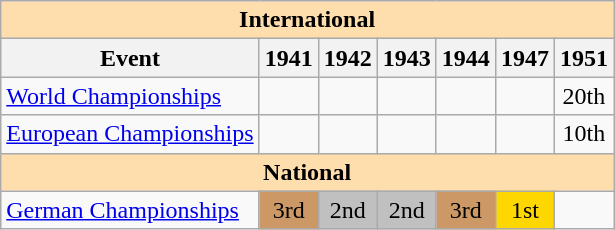<table class="wikitable" style="text-align:center">
<tr>
<th style="background-color: #ffdead; " colspan=7 align=center>International</th>
</tr>
<tr>
<th>Event</th>
<th>1941</th>
<th>1942</th>
<th>1943</th>
<th>1944</th>
<th>1947</th>
<th>1951</th>
</tr>
<tr>
<td align=left><a href='#'>World Championships</a></td>
<td></td>
<td></td>
<td></td>
<td></td>
<td></td>
<td>20th</td>
</tr>
<tr>
<td align=left><a href='#'>European Championships</a></td>
<td></td>
<td></td>
<td></td>
<td></td>
<td></td>
<td>10th</td>
</tr>
<tr>
<th style="background-color: #ffdead; " colspan=7 align=center>National</th>
</tr>
<tr>
<td align=left><a href='#'>German Championships</a></td>
<td bgcolor=cc9966>3rd</td>
<td bgcolor=silver>2nd</td>
<td bgcolor=silver>2nd</td>
<td bgcolor=cc9966>3rd</td>
<td bgcolor=gold>1st</td>
<td></td>
</tr>
</table>
